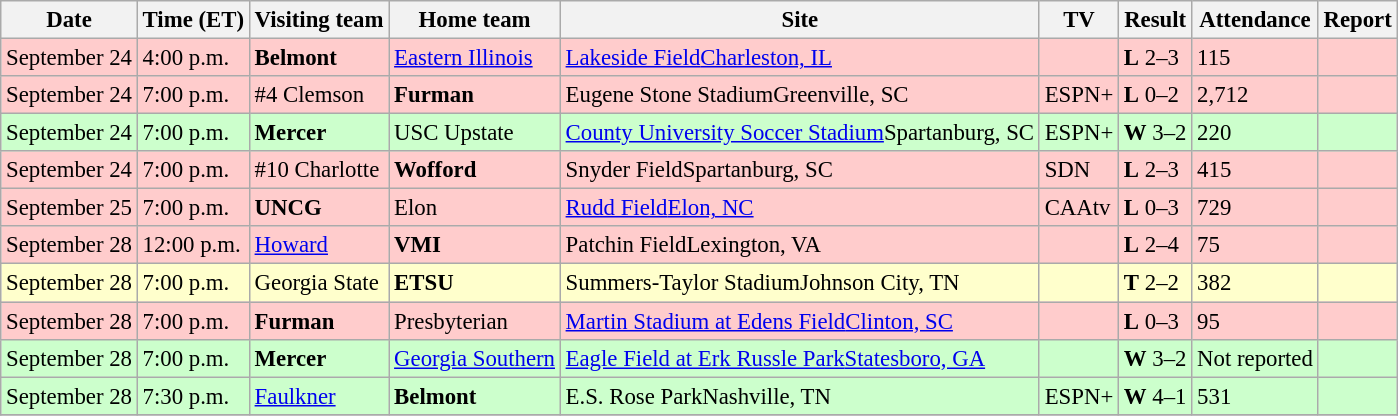<table class="wikitable" style="font-size:95%;">
<tr>
<th>Date</th>
<th>Time (ET)</th>
<th>Visiting team</th>
<th>Home team</th>
<th>Site</th>
<th>TV</th>
<th>Result</th>
<th>Attendance</th>
<th>Report</th>
</tr>
<tr style="background:#fcc;">
<td>September 24</td>
<td>4:00 p.m.</td>
<td><strong>Belmont</strong></td>
<td><a href='#'>Eastern Illinois</a></td>
<td><a href='#'>Lakeside Field</a><a href='#'>Charleston, IL</a></td>
<td></td>
<td><strong>L</strong> 2–3</td>
<td>115</td>
<td></td>
</tr>
<tr style="background:#fcc;">
<td>September 24</td>
<td>7:00 p.m.</td>
<td>#4 Clemson</td>
<td><strong>Furman</strong></td>
<td>Eugene Stone StadiumGreenville, SC</td>
<td>ESPN+</td>
<td><strong>L</strong> 0–2</td>
<td>2,712</td>
<td></td>
</tr>
<tr style="background:#cfc;">
<td>September 24</td>
<td>7:00 p.m.</td>
<td><strong>Mercer</strong></td>
<td>USC Upstate</td>
<td><a href='#'>County University Soccer Stadium</a>Spartanburg, SC</td>
<td>ESPN+</td>
<td><strong>W</strong> 3–2 </td>
<td>220</td>
<td></td>
</tr>
<tr style="background:#fcc;">
<td>September 24</td>
<td>7:00 p.m.</td>
<td>#10 Charlotte</td>
<td><strong>Wofford</strong></td>
<td>Snyder FieldSpartanburg, SC</td>
<td>SDN</td>
<td><strong>L</strong> 2–3 </td>
<td>415</td>
<td></td>
</tr>
<tr style="background:#fcc;">
<td>September 25</td>
<td>7:00 p.m.</td>
<td><strong>UNCG</strong></td>
<td>Elon</td>
<td><a href='#'>Rudd Field</a><a href='#'>Elon, NC</a></td>
<td>CAAtv</td>
<td><strong>L</strong> 0–3</td>
<td>729</td>
<td></td>
</tr>
<tr style="background:#fcc;">
<td>September 28</td>
<td>12:00 p.m.</td>
<td><a href='#'>Howard</a></td>
<td><strong>VMI</strong></td>
<td>Patchin FieldLexington, VA</td>
<td></td>
<td><strong>L</strong> 2–4</td>
<td>75</td>
<td></td>
</tr>
<tr style="background:#ffc;">
<td>September 28</td>
<td>7:00 p.m.</td>
<td>Georgia State</td>
<td><strong>ETSU</strong></td>
<td>Summers-Taylor StadiumJohnson City, TN</td>
<td></td>
<td><strong>T</strong> 2–2 </td>
<td>382</td>
<td></td>
</tr>
<tr style="background:#fcc;">
<td>September 28</td>
<td>7:00 p.m.</td>
<td><strong>Furman</strong></td>
<td>Presbyterian</td>
<td><a href='#'>Martin Stadium at Edens Field</a><a href='#'>Clinton, SC</a></td>
<td></td>
<td><strong>L</strong> 0–3</td>
<td>95</td>
<td></td>
</tr>
<tr style="background:#cfc;">
<td>September 28</td>
<td>7:00 p.m.</td>
<td><strong>Mercer</strong></td>
<td><a href='#'>Georgia Southern</a></td>
<td><a href='#'>Eagle Field at Erk Russle Park</a><a href='#'>Statesboro, GA</a></td>
<td></td>
<td><strong>W</strong> 3–2</td>
<td>Not reported</td>
<td></td>
</tr>
<tr style="background:#cfc;">
<td>September 28</td>
<td>7:30 p.m.</td>
<td><a href='#'>Faulkner</a></td>
<td><strong>Belmont</strong></td>
<td>E.S. Rose ParkNashville, TN</td>
<td>ESPN+</td>
<td><strong>W</strong> 4–1</td>
<td>531</td>
<td></td>
</tr>
<tr>
</tr>
</table>
